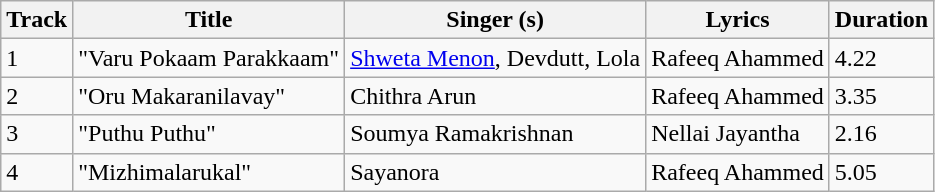<table class="wikitable">
<tr>
<th>Track</th>
<th>Title</th>
<th>Singer (s)</th>
<th>Lyrics</th>
<th>Duration</th>
</tr>
<tr>
<td>1</td>
<td>"Varu Pokaam Parakkaam"</td>
<td><a href='#'>Shweta Menon</a>, Devdutt, Lola</td>
<td>Rafeeq Ahammed</td>
<td>4.22</td>
</tr>
<tr>
<td>2</td>
<td>"Oru Makaranilavay"</td>
<td>Chithra Arun</td>
<td>Rafeeq Ahammed</td>
<td>3.35</td>
</tr>
<tr>
<td>3</td>
<td>"Puthu Puthu"</td>
<td>Soumya Ramakrishnan</td>
<td>Nellai Jayantha</td>
<td>2.16</td>
</tr>
<tr>
<td>4</td>
<td>"Mizhimalarukal"</td>
<td>Sayanora</td>
<td>Rafeeq Ahammed</td>
<td>5.05</td>
</tr>
</table>
